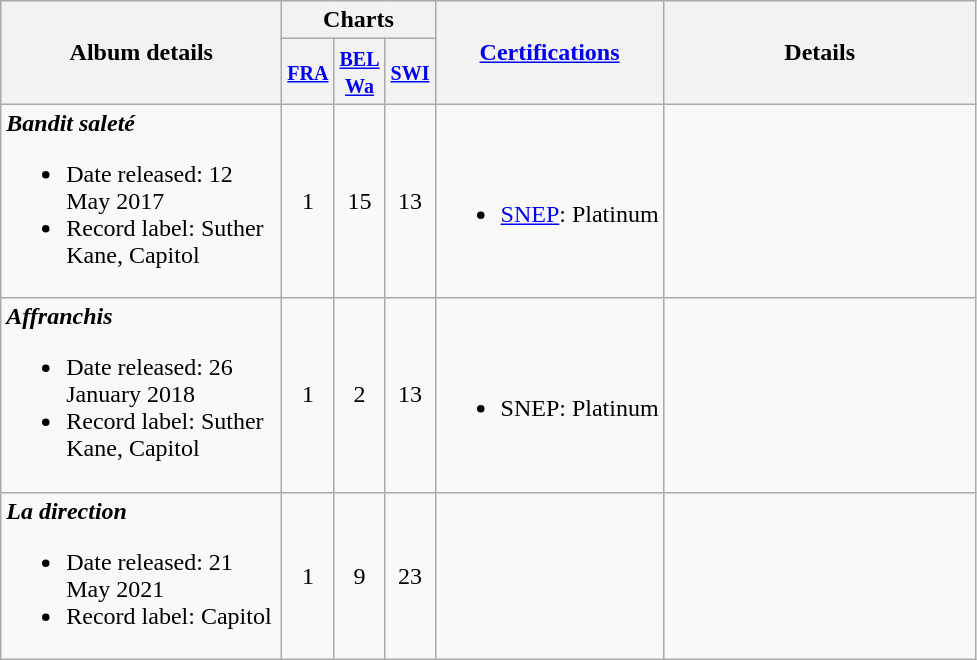<table class="wikitable">
<tr>
<th align="center" rowspan="2" width="180">Album details</th>
<th align="center" colspan="3">Charts</th>
<th align="center" rowspan="2"><a href='#'>Certifications</a></th>
<th align="center" rowspan="2" width="200">Details</th>
</tr>
<tr>
<th width="20"><small><a href='#'>FRA</a></small><br></th>
<th width="20"><small><a href='#'>BEL<br>Wa</a></small><br></th>
<th width="20"><small><a href='#'>SWI</a></small><br></th>
</tr>
<tr>
<td><strong><em>Bandit saleté</em></strong><br><ul><li>Date released: 12 May 2017</li><li>Record label: Suther Kane, Capitol</li></ul></td>
<td align="center">1</td>
<td align="center">15</td>
<td align="center">13</td>
<td><br><ul><li><a href='#'>SNEP</a>: Platinum</li></ul></td>
<td></td>
</tr>
<tr>
<td><strong><em>Affranchis</em></strong><br><ul><li>Date released: 26 January 2018</li><li>Record label: Suther Kane, Capitol</li></ul></td>
<td align="center">1</td>
<td align="center">2</td>
<td align="center">13</td>
<td><br><ul><li>SNEP: Platinum</li></ul></td>
<td></td>
</tr>
<tr>
<td><strong><em>La direction</em></strong><br><ul><li>Date released: 21 May 2021</li><li>Record label: Capitol</li></ul></td>
<td align="center">1</td>
<td align="center">9</td>
<td align="center">23</td>
<td></td>
<td></td>
</tr>
</table>
